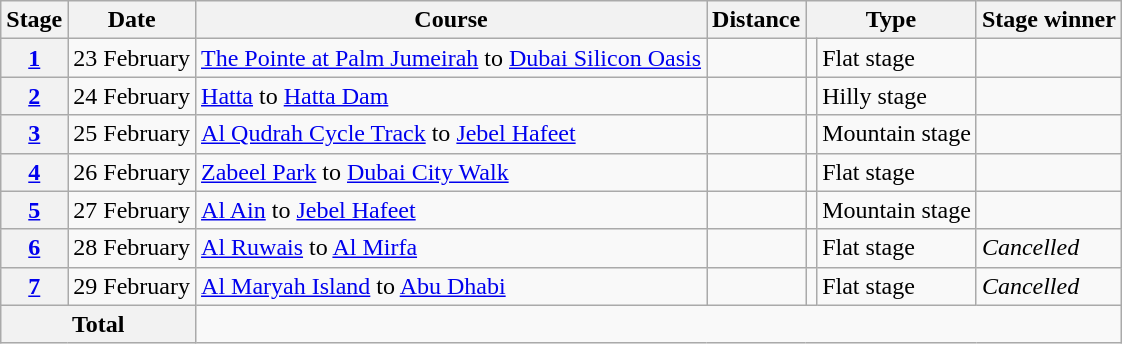<table class="wikitable">
<tr>
<th scope="col">Stage</th>
<th scope="col">Date</th>
<th scope="col">Course</th>
<th scope="col">Distance</th>
<th scope="col" colspan="2">Type</th>
<th scope="col">Stage winner</th>
</tr>
<tr>
<th scope="row" style="text-align:center;"><a href='#'>1</a></th>
<td style="text-align:center;">23 February</td>
<td><a href='#'>The Pointe at Palm Jumeirah</a> to <a href='#'>Dubai Silicon Oasis</a></td>
<td style="text-align:center;"></td>
<td></td>
<td>Flat stage</td>
<td></td>
</tr>
<tr>
<th scope="row" style="text-align:center;"><a href='#'>2</a></th>
<td style="text-align:center;">24 February</td>
<td><a href='#'>Hatta</a> to <a href='#'>Hatta Dam</a></td>
<td style="text-align:center;"></td>
<td></td>
<td>Hilly stage</td>
<td></td>
</tr>
<tr>
<th scope="row" style="text-align:center;"><a href='#'>3</a></th>
<td style="text-align:center;">25 February</td>
<td><a href='#'>Al Qudrah Cycle Track</a> to <a href='#'>Jebel Hafeet</a></td>
<td style="text-align:center;"></td>
<td></td>
<td>Mountain stage</td>
<td></td>
</tr>
<tr>
<th scope="row" style="text-align:center;"><a href='#'>4</a></th>
<td style="text-align:center;">26 February</td>
<td><a href='#'>Zabeel Park</a> to <a href='#'>Dubai City Walk</a></td>
<td style="text-align:center;"></td>
<td></td>
<td>Flat stage</td>
<td></td>
</tr>
<tr>
<th scope="row" style="text-align:center;"><a href='#'>5</a></th>
<td style="text-align:center;">27 February</td>
<td><a href='#'>Al Ain</a> to <a href='#'>Jebel Hafeet</a></td>
<td style="text-align:center;"></td>
<td></td>
<td>Mountain stage</td>
<td></td>
</tr>
<tr>
<th scope="row" style="text-align:center;"><a href='#'>6</a></th>
<td style="text-align:center;">28 February</td>
<td><a href='#'>Al Ruwais</a> to <a href='#'>Al Mirfa</a></td>
<td style="text-align:center;"></td>
<td></td>
<td>Flat stage</td>
<td><em>Cancelled</em></td>
</tr>
<tr>
<th scope="row" style="text-align:center;"><a href='#'>7</a></th>
<td style="text-align:center;">29 February</td>
<td><a href='#'>Al Maryah Island</a> to <a href='#'>Abu Dhabi</a></td>
<td style="text-align:center;"></td>
<td></td>
<td>Flat stage</td>
<td><em>Cancelled</em></td>
</tr>
<tr>
<th colspan="2">Total</th>
<td colspan="5" style="text-align:center;"><s></s> </td>
</tr>
</table>
